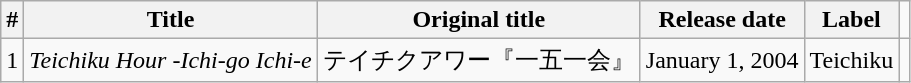<table class="wikitable sortable">
<tr>
<th>#</th>
<th>Title</th>
<th>Original title</th>
<th data-sort-type=>Release date</th>
<th>Label</th>
</tr>
<tr>
<td>1</td>
<td><em>Teichiku Hour -Ichi-go Ichi-e</em></td>
<td>テイチクアワー『一五一会』</td>
<td>January 1, 2004</td>
<td>Teichiku</td>
<td></td>
</tr>
</table>
